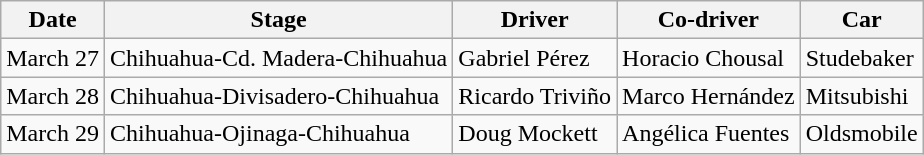<table class="wikitable">
<tr>
<th>Date</th>
<th>Stage</th>
<th>Driver</th>
<th>Co-driver</th>
<th>Car</th>
</tr>
<tr>
<td>March 27</td>
<td>Chihuahua-Cd. Madera-Chihuahua</td>
<td> Gabriel Pérez</td>
<td> Horacio Chousal</td>
<td>Studebaker</td>
</tr>
<tr>
<td>March 28</td>
<td>Chihuahua-Divisadero-Chihuahua</td>
<td> Ricardo Triviño</td>
<td> Marco Hernández</td>
<td>Mitsubishi</td>
</tr>
<tr>
<td>March 29</td>
<td>Chihuahua-Ojinaga-Chihuahua</td>
<td> Doug Mockett</td>
<td> Angélica Fuentes</td>
<td>Oldsmobile</td>
</tr>
</table>
